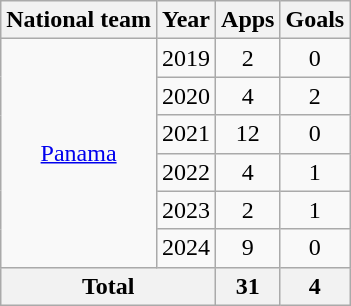<table class="wikitable" style="text-align:center">
<tr>
<th>National team</th>
<th>Year</th>
<th>Apps</th>
<th>Goals</th>
</tr>
<tr>
<td rowspan=6><a href='#'>Panama</a></td>
<td>2019</td>
<td>2</td>
<td>0</td>
</tr>
<tr>
<td>2020</td>
<td>4</td>
<td>2</td>
</tr>
<tr>
<td>2021</td>
<td>12</td>
<td>0</td>
</tr>
<tr>
<td>2022</td>
<td>4</td>
<td>1</td>
</tr>
<tr>
<td>2023</td>
<td>2</td>
<td>1</td>
</tr>
<tr>
<td>2024</td>
<td>9</td>
<td>0</td>
</tr>
<tr>
<th colspan=2>Total</th>
<th>31</th>
<th>4</th>
</tr>
</table>
